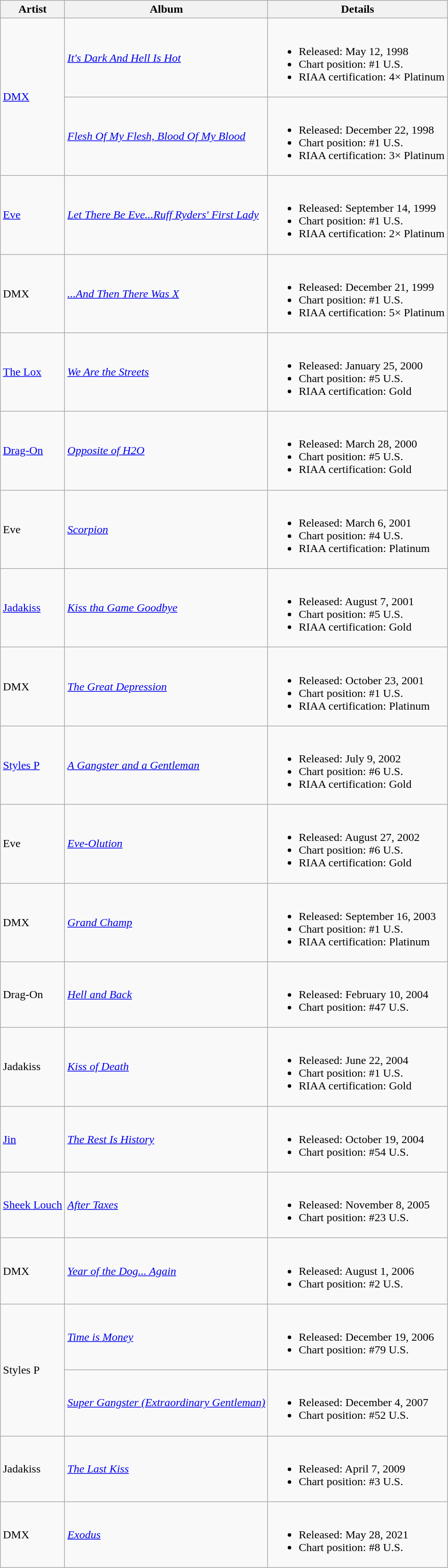<table class="wikitable">
<tr>
<th>Artist</th>
<th>Album</th>
<th>Details</th>
</tr>
<tr>
<td rowspan="2"><a href='#'>DMX</a></td>
<td><em><a href='#'>It's Dark And Hell Is Hot</a></em></td>
<td><br><ul><li>Released: May 12, 1998</li><li>Chart position: #1 U.S.</li><li>RIAA certification: 4× Platinum</li></ul></td>
</tr>
<tr>
<td><em><a href='#'>Flesh Of My Flesh, Blood Of My Blood</a></em></td>
<td><br><ul><li>Released: December 22, 1998</li><li>Chart position: #1 U.S.</li><li>RIAA certification: 3× Platinum</li></ul></td>
</tr>
<tr>
<td><a href='#'>Eve</a></td>
<td><em><a href='#'>Let There Be Eve...Ruff Ryders' First Lady</a></em></td>
<td><br><ul><li>Released: September 14, 1999</li><li>Chart position: #1 U.S.</li><li>RIAA certification: 2× Platinum</li></ul></td>
</tr>
<tr>
<td>DMX</td>
<td><em><a href='#'>...And Then There Was X</a></em></td>
<td><br><ul><li>Released: December 21, 1999</li><li>Chart position: #1 U.S.</li><li>RIAA certification: 5× Platinum</li></ul></td>
</tr>
<tr>
<td><a href='#'>The Lox</a></td>
<td><em><a href='#'>We Are the Streets</a></em></td>
<td><br><ul><li>Released: January 25, 2000</li><li>Chart position: #5 U.S.</li><li>RIAA certification: Gold</li></ul></td>
</tr>
<tr>
<td><a href='#'>Drag-On</a></td>
<td><em><a href='#'>Opposite of H2O</a></em></td>
<td><br><ul><li>Released: March 28, 2000</li><li>Chart position: #5 U.S.</li><li>RIAA certification: Gold</li></ul></td>
</tr>
<tr>
<td>Eve</td>
<td><em><a href='#'>Scorpion</a></em></td>
<td><br><ul><li>Released: March 6, 2001</li><li>Chart position: #4 U.S.</li><li>RIAA certification: Platinum</li></ul></td>
</tr>
<tr>
<td><a href='#'>Jadakiss</a></td>
<td><em><a href='#'>Kiss tha Game Goodbye</a></em></td>
<td><br><ul><li>Released: August 7, 2001</li><li>Chart position: #5 U.S.</li><li>RIAA certification: Gold</li></ul></td>
</tr>
<tr>
<td>DMX</td>
<td><em><a href='#'>The Great Depression</a></em></td>
<td><br><ul><li>Released: October 23, 2001</li><li>Chart position: #1 U.S.</li><li>RIAA certification: Platinum</li></ul></td>
</tr>
<tr>
<td><a href='#'>Styles P</a></td>
<td><em><a href='#'>A Gangster and a Gentleman</a></em></td>
<td><br><ul><li>Released: July 9, 2002</li><li>Chart position: #6 U.S.</li><li>RIAA certification: Gold</li></ul></td>
</tr>
<tr>
<td>Eve</td>
<td><em><a href='#'>Eve-Olution</a></em></td>
<td><br><ul><li>Released: August 27, 2002</li><li>Chart position: #6 U.S.</li><li>RIAA certification: Gold</li></ul></td>
</tr>
<tr>
<td>DMX</td>
<td><em><a href='#'>Grand Champ</a></em></td>
<td><br><ul><li>Released: September 16, 2003</li><li>Chart position: #1 U.S.</li><li>RIAA certification: Platinum</li></ul></td>
</tr>
<tr>
<td>Drag-On</td>
<td><em><a href='#'>Hell and Back</a></em></td>
<td><br><ul><li>Released: February 10, 2004</li><li>Chart position: #47 U.S.</li></ul></td>
</tr>
<tr>
<td>Jadakiss</td>
<td><em><a href='#'>Kiss of Death</a></em></td>
<td><br><ul><li>Released: June 22, 2004</li><li>Chart position: #1 U.S.</li><li>RIAA certification: Gold</li></ul></td>
</tr>
<tr>
<td><a href='#'>Jin</a></td>
<td><em><a href='#'>The Rest Is History</a></em></td>
<td><br><ul><li>Released: October 19, 2004</li><li>Chart position: #54 U.S.</li></ul></td>
</tr>
<tr>
<td><a href='#'>Sheek Louch</a></td>
<td><em><a href='#'>After Taxes</a></em></td>
<td><br><ul><li>Released: November 8, 2005</li><li>Chart position: #23 U.S.</li></ul></td>
</tr>
<tr>
<td>DMX</td>
<td><em><a href='#'>Year of the Dog... Again</a></em></td>
<td><br><ul><li>Released: August 1, 2006</li><li>Chart position: #2 U.S.</li></ul></td>
</tr>
<tr>
<td rowspan="2">Styles P</td>
<td><em><a href='#'>Time is Money</a></em></td>
<td><br><ul><li>Released: December 19, 2006</li><li>Chart position: #79 U.S.</li></ul></td>
</tr>
<tr>
<td><em><a href='#'>Super Gangster (Extraordinary Gentleman)</a></em></td>
<td><br><ul><li>Released: December 4, 2007</li><li>Chart position: #52 U.S.</li></ul></td>
</tr>
<tr>
<td>Jadakiss</td>
<td><em><a href='#'>The Last Kiss</a></em></td>
<td><br><ul><li>Released: April 7, 2009</li><li>Chart position: #3 U.S.</li></ul></td>
</tr>
<tr>
<td>DMX</td>
<td><em><a href='#'>Exodus</a></em></td>
<td><br><ul><li>Released: May 28, 2021</li><li>Chart position: #8 U.S.</li></ul></td>
</tr>
</table>
